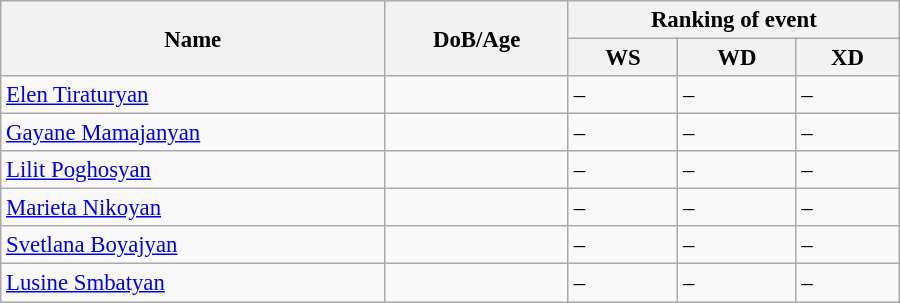<table class="wikitable" style="width:600px; font-size:95%;">
<tr>
<th rowspan="2" align="left">Name</th>
<th rowspan="2" align="left">DoB/Age</th>
<th colspan="3" align="center">Ranking of event</th>
</tr>
<tr>
<th align="center">WS</th>
<th align="center">WD</th>
<th>XD</th>
</tr>
<tr>
<td><a href='#'>Elen Tiraturyan</a></td>
<td></td>
<td>–</td>
<td>–</td>
<td>–</td>
</tr>
<tr>
<td><a href='#'>Gayane Mamajanyan</a></td>
<td></td>
<td>–</td>
<td>–</td>
<td>–</td>
</tr>
<tr>
<td><a href='#'>Lilit Poghosyan</a></td>
<td></td>
<td>–</td>
<td>–</td>
<td>–</td>
</tr>
<tr>
<td><a href='#'>Marieta Nikoyan</a></td>
<td></td>
<td>–</td>
<td>–</td>
<td>–</td>
</tr>
<tr>
<td><a href='#'>Svetlana Boyajyan</a></td>
<td></td>
<td>–</td>
<td>–</td>
<td>–</td>
</tr>
<tr>
<td><a href='#'>Lusine Smbatyan</a></td>
<td></td>
<td>–</td>
<td>–</td>
<td>–</td>
</tr>
</table>
